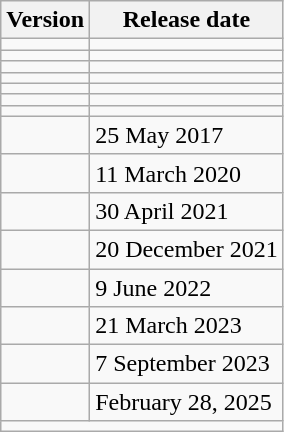<table class="wikitable sortable">
<tr>
<th scope="col" data-sort-type="number">Version</th>
<th scope="col">Release date</th>
</tr>
<tr>
<td></td>
<td></td>
</tr>
<tr>
<td></td>
<td></td>
</tr>
<tr>
<td></td>
<td></td>
</tr>
<tr>
<td></td>
<td></td>
</tr>
<tr>
<td></td>
<td></td>
</tr>
<tr>
<td></td>
<td></td>
</tr>
<tr>
<td></td>
<td></td>
</tr>
<tr>
<td></td>
<td>25 May 2017</td>
</tr>
<tr>
<td></td>
<td>11 March 2020</td>
</tr>
<tr>
<td></td>
<td>30 April 2021</td>
</tr>
<tr>
<td></td>
<td>20 December 2021</td>
</tr>
<tr>
<td></td>
<td>9 June 2022</td>
</tr>
<tr>
<td></td>
<td>21 March 2023</td>
</tr>
<tr>
<td></td>
<td>7 September 2023</td>
</tr>
<tr>
<td></td>
<td>February 28, 2025</td>
</tr>
<tr>
<td colspan="2"><small></small></td>
</tr>
</table>
